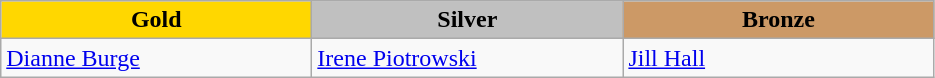<table class="wikitable">
<tr>
<th style="background-color:gold; width: 200px;">Gold</th>
<th style="background-color:silver; width: 200px;">Silver</th>
<th style="background-color:#cc9966; width: 200px;">Bronze</th>
</tr>
<tr>
<td><a href='#'>Dianne Burge</a><br><em></em></td>
<td><a href='#'>Irene Piotrowski</a><br><em></em></td>
<td><a href='#'>Jill Hall</a><br><em></em></td>
</tr>
</table>
